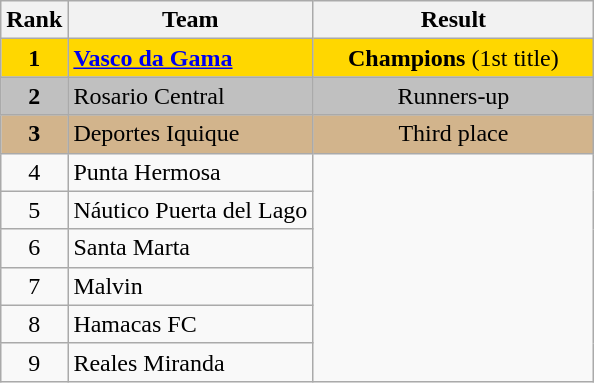<table class="wikitable" style="text-align:center">
<tr>
<th>Rank</th>
<th>Team</th>
<th width=180>Result</th>
</tr>
<tr bgcolor="gold">
<td><strong>1</strong></td>
<td align="left"><strong> <a href='#'>Vasco da Gama</a></strong></td>
<td><strong>Champions</strong> (1st title)</td>
</tr>
<tr bgcolor="silver">
<td><strong>2</strong></td>
<td align="left"> Rosario Central</td>
<td>Runners-up</td>
</tr>
<tr bgcolor="tan">
<td><strong>3</strong></td>
<td align="left"> Deportes Iquique</td>
<td>Third place</td>
</tr>
<tr>
<td>4</td>
<td align="left"> Punta Hermosa</td>
<td rowspan=6></td>
</tr>
<tr>
<td>5</td>
<td align="left"> Náutico Puerta del Lago</td>
</tr>
<tr>
<td>6</td>
<td align="left"> Santa Marta</td>
</tr>
<tr>
<td>7</td>
<td align="left"> Malvin</td>
</tr>
<tr>
<td>8</td>
<td align="left"> Hamacas FC</td>
</tr>
<tr>
<td>9</td>
<td align="left"> Reales Miranda</td>
</tr>
</table>
